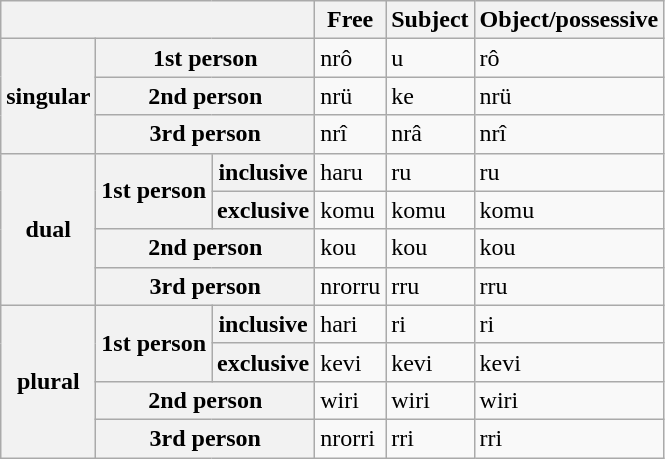<table class="wikitable">
<tr>
<th colspan="3"></th>
<th>Free</th>
<th>Subject</th>
<th>Object/possessive</th>
</tr>
<tr>
<th rowspan="3">singular</th>
<th colspan="2">1st person</th>
<td>nrô</td>
<td>u</td>
<td>rô</td>
</tr>
<tr>
<th colspan="2">2nd person</th>
<td>nrü</td>
<td>ke</td>
<td>nrü</td>
</tr>
<tr>
<th colspan="2">3rd person</th>
<td>nrî</td>
<td>nrâ</td>
<td>nrî</td>
</tr>
<tr>
<th rowspan="4">dual</th>
<th rowspan="2">1st person</th>
<th>inclusive</th>
<td>haru</td>
<td>ru</td>
<td>ru</td>
</tr>
<tr>
<th>exclusive</th>
<td>komu</td>
<td>komu</td>
<td>komu</td>
</tr>
<tr>
<th colspan="2">2nd person</th>
<td>kou</td>
<td>kou</td>
<td>kou</td>
</tr>
<tr>
<th colspan="2">3rd person</th>
<td>nrorru</td>
<td>rru</td>
<td>rru</td>
</tr>
<tr>
<th rowspan="4">plural</th>
<th rowspan="2">1st person</th>
<th>inclusive</th>
<td>hari</td>
<td>ri</td>
<td>ri</td>
</tr>
<tr>
<th>exclusive</th>
<td>kevi</td>
<td>kevi</td>
<td>kevi</td>
</tr>
<tr>
<th colspan="2">2nd person</th>
<td>wiri</td>
<td>wiri</td>
<td>wiri</td>
</tr>
<tr>
<th colspan="2">3rd person</th>
<td>nrorri</td>
<td>rri</td>
<td>rri</td>
</tr>
</table>
